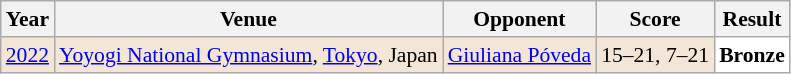<table class="sortable wikitable" style="font-size: 90%;">
<tr>
<th>Year</th>
<th>Venue</th>
<th>Opponent</th>
<th>Score</th>
<th>Result</th>
</tr>
<tr style="background:#F3E6D7">
<td align="center"><a href='#'>2022</a></td>
<td align="left"><a href='#'>Yoyogi National Gymnasium</a>, <a href='#'>Tokyo</a>, Japan</td>
<td align="left"> <a href='#'>Giuliana Póveda</a></td>
<td align="left">15–21, 7–21</td>
<td style="text-align:left; background:white"> <strong>Bronze</strong></td>
</tr>
</table>
